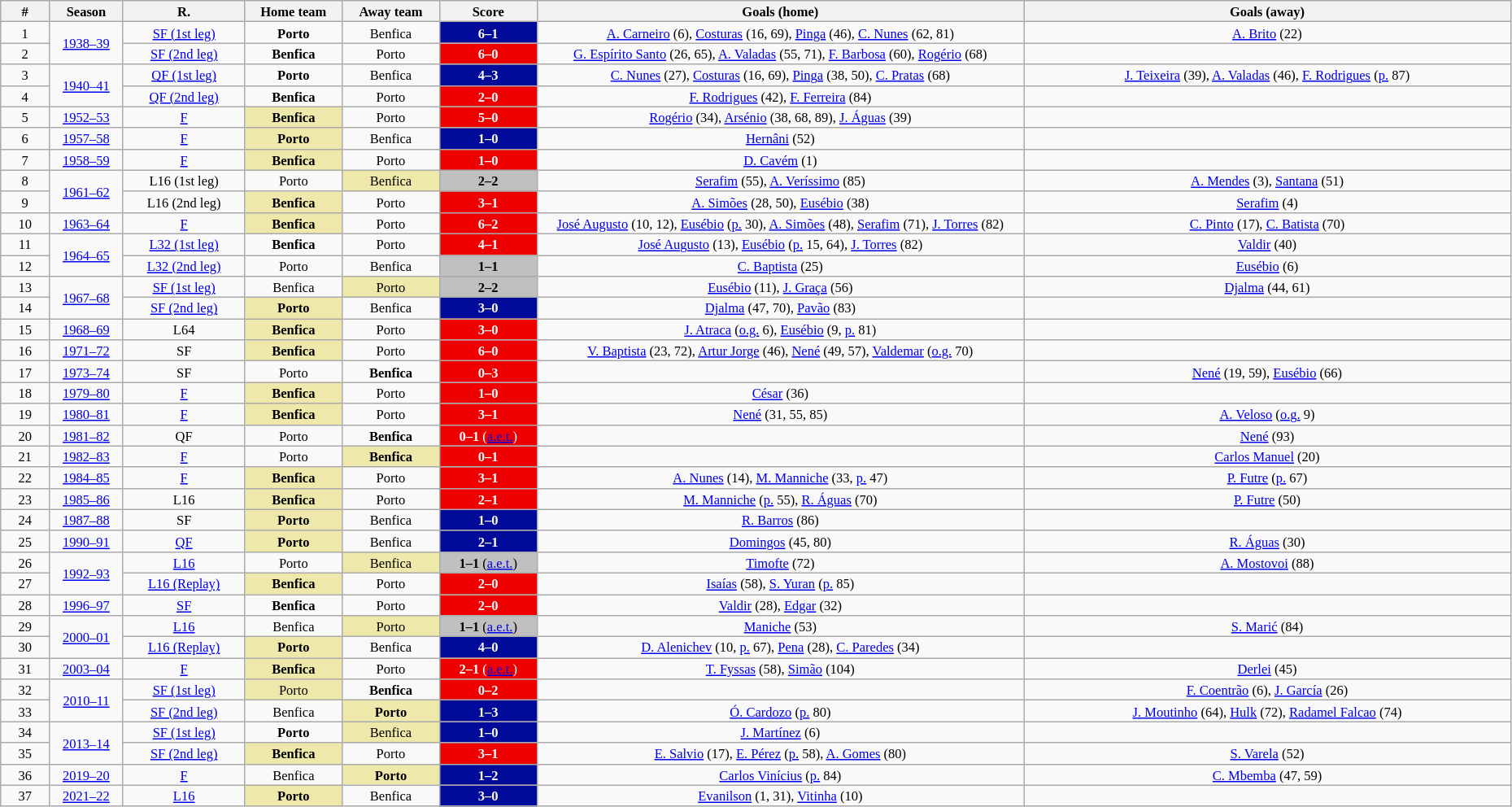<table class="wikitable" style="width:98%; margin:0 left; font-size: 11px">
<tr>
<th width=2%>#</th>
<th class="unsortable" width=3%>Season</th>
<th width=5%>R.</th>
<th width=4%>Home team</th>
<th width=4%>Away team</th>
<th width=4%>Score</th>
<th width=20%>Goals (home)</th>
<th width=20%>Goals (away)</th>
</tr>
<tr style="text-align:center;">
<td>1</td>
<td rowspan="2"><a href='#'>1938–39</a></td>
<td><a href='#'>SF (1st leg)</a></td>
<td><strong>Porto</strong></td>
<td>Benfica</td>
<td style="color:white; background:#000C99"><strong>6–1</strong></td>
<td><a href='#'>A. Carneiro</a> (6), <a href='#'>Costuras</a> (16, 69), <a href='#'>Pinga</a> (46), <a href='#'>C. Nunes</a> (62, 81)</td>
<td><a href='#'>A. Brito</a> (22)</td>
</tr>
<tr style="text-align:center;">
<td>2</td>
<td><a href='#'>SF (2nd leg)</a></td>
<td><strong>Benfica</strong></td>
<td>Porto</td>
<td style="color:white; background:#EF0000"><strong>6–0</strong></td>
<td><a href='#'>G. Espírito Santo</a> (26, 65), <a href='#'>A. Valadas</a> (55, 71), <a href='#'>F. Barbosa</a> (60), <a href='#'>Rogério</a> (68)</td>
<td></td>
</tr>
<tr style="text-align:center;">
<td>3</td>
<td rowspan="2"><a href='#'>1940–41</a></td>
<td><a href='#'>QF (1st leg)</a></td>
<td><strong>Porto</strong></td>
<td>Benfica</td>
<td style="color:white; background:#000C99"><strong>4–3</strong></td>
<td><a href='#'>C. Nunes</a> (27), <a href='#'>Costuras</a> (16, 69), <a href='#'>Pinga</a> (38, 50), <a href='#'>C. Pratas</a> (68)</td>
<td><a href='#'>J. Teixeira</a> (39), <a href='#'>A. Valadas</a> (46), <a href='#'>F. Rodrigues</a> (<a href='#'>p.</a> 87)</td>
</tr>
<tr style="text-align:center;">
<td>4</td>
<td><a href='#'>QF (2nd leg)</a></td>
<td><strong>Benfica</strong></td>
<td>Porto</td>
<td style="color:white; background:#EF0000"><strong>2–0</strong></td>
<td><a href='#'>F. Rodrigues</a> (42), <a href='#'>F. Ferreira</a> (84)</td>
<td></td>
</tr>
<tr style="text-align:center;">
<td>5</td>
<td><a href='#'>1952–53</a></td>
<td><a href='#'>F</a></td>
<td bgcolor="#EEE8AA"><strong>Benfica</strong></td>
<td>Porto</td>
<td style="color:white; background:#EF0000"><strong>5–0</strong></td>
<td><a href='#'>Rogério</a> (34), <a href='#'>Arsénio</a> (38, 68, 89), <a href='#'>J. Águas</a> (39)</td>
<td></td>
</tr>
<tr style="text-align:center;">
<td>6</td>
<td><a href='#'>1957–58</a></td>
<td><a href='#'>F</a></td>
<td bgcolor="#EEE8AA"><strong>Porto</strong></td>
<td>Benfica</td>
<td style="color:white; background:#000C99"><strong>1–0</strong></td>
<td><a href='#'>Hernâni</a> (52)</td>
<td></td>
</tr>
<tr style="text-align:center;">
<td>7</td>
<td><a href='#'>1958–59</a></td>
<td><a href='#'>F</a></td>
<td bgcolor="#EEE8AA"><strong>Benfica</strong></td>
<td>Porto</td>
<td style="color:white; background:#EF0000"><strong>1–0</strong></td>
<td><a href='#'>D. Cavém</a> (1)</td>
<td></td>
</tr>
<tr style="text-align:center;">
<td>8</td>
<td rowspan="2"><a href='#'>1961–62</a></td>
<td>L16 (1st leg)</td>
<td>Porto</td>
<td bgcolor="#EEE8AA">Benfica</td>
<td style="background:silver;"><strong>2–2</strong></td>
<td><a href='#'>Serafim</a> (55), <a href='#'>A. Veríssimo</a> (85)</td>
<td><a href='#'>A. Mendes</a> (3), <a href='#'>Santana</a> (51)</td>
</tr>
<tr style="text-align:center;">
<td>9</td>
<td>L16 (2nd leg)</td>
<td bgcolor="#EEE8AA"><strong>Benfica</strong></td>
<td>Porto</td>
<td style="color:white; background:#EF0000"><strong>3–1</strong></td>
<td><a href='#'>A. Simões</a> (28, 50), <a href='#'>Eusébio</a> (38)</td>
<td><a href='#'>Serafim</a> (4)</td>
</tr>
<tr style="text-align:center;">
<td>10</td>
<td><a href='#'>1963–64</a></td>
<td><a href='#'>F</a></td>
<td bgcolor="#EEE8AA"><strong>Benfica</strong></td>
<td>Porto</td>
<td style="color:white; background:#EF0000"><strong>6–2</strong></td>
<td><a href='#'>José Augusto</a> (10, 12), <a href='#'>Eusébio</a> (<a href='#'>p.</a> 30), <a href='#'>A. Simões</a> (48), <a href='#'>Serafim</a> (71), <a href='#'>J. Torres</a> (82)</td>
<td><a href='#'>C. Pinto</a> (17), <a href='#'>C. Batista</a> (70)</td>
</tr>
<tr style="text-align:center;">
<td>11</td>
<td rowspan="2"><a href='#'>1964–65</a></td>
<td><a href='#'>L32 (1st leg)</a></td>
<td><strong>Benfica</strong></td>
<td>Porto</td>
<td style="color:white; background:#EF0000"><strong>4–1</strong></td>
<td><a href='#'>José Augusto</a> (13), <a href='#'>Eusébio</a> (<a href='#'>p.</a> 15, 64), <a href='#'>J. Torres</a> (82)</td>
<td><a href='#'>Valdir</a> (40)</td>
</tr>
<tr style="text-align:center;">
<td>12</td>
<td><a href='#'>L32 (2nd leg)</a></td>
<td>Porto</td>
<td>Benfica</td>
<td style="background:silver;"><strong>1–1</strong></td>
<td><a href='#'>C. Baptista</a> (25)</td>
<td><a href='#'>Eusébio</a> (6)</td>
</tr>
<tr style="text-align:center;">
<td>13</td>
<td rowspan="2"><a href='#'>1967–68</a></td>
<td><a href='#'>SF (1st leg)</a></td>
<td>Benfica</td>
<td bgcolor="#EEE8AA">Porto</td>
<td style="background:silver;"><strong>2–2</strong></td>
<td><a href='#'>Eusébio</a> (11), <a href='#'>J. Graça</a> (56)</td>
<td><a href='#'>Djalma</a> (44, 61)</td>
</tr>
<tr style="text-align:center;">
<td>14</td>
<td><a href='#'>SF (2nd leg)</a></td>
<td bgcolor="#EEE8AA"><strong>Porto</strong></td>
<td>Benfica</td>
<td style="color:white; background:#000C99"><strong>3–0</strong></td>
<td><a href='#'>Djalma</a> (47, 70), <a href='#'>Pavão</a> (83)</td>
<td></td>
</tr>
<tr style="text-align:center;">
<td>15</td>
<td><a href='#'>1968–69</a></td>
<td>L64</td>
<td bgcolor="#EEE8AA"><strong>Benfica</strong></td>
<td>Porto</td>
<td style="color:white; background:#EF0000"><strong>3–0</strong></td>
<td><a href='#'>J. Atraca</a> (<a href='#'>o.g.</a> 6), <a href='#'>Eusébio</a> (9, <a href='#'>p.</a> 81)</td>
<td></td>
</tr>
<tr style="text-align:center;">
<td>16</td>
<td><a href='#'>1971–72</a></td>
<td>SF</td>
<td bgcolor="#EEE8AA"><strong>Benfica</strong></td>
<td>Porto</td>
<td style="color:white; background:#EF0000"><strong>6–0</strong></td>
<td><a href='#'>V. Baptista</a> (23, 72), <a href='#'>Artur Jorge</a> (46), <a href='#'>Nené</a> (49, 57), <a href='#'>Valdemar</a> (<a href='#'>o.g.</a> 70)</td>
<td></td>
</tr>
<tr style="text-align:center;">
<td>17</td>
<td><a href='#'>1973–74</a></td>
<td>SF</td>
<td>Porto</td>
<td><strong>Benfica</strong></td>
<td style="color:white; background:#EF0000"><strong>0–3</strong></td>
<td></td>
<td><a href='#'>Nené</a> (19, 59), <a href='#'>Eusébio</a> (66)</td>
</tr>
<tr style="text-align:center;">
<td>18</td>
<td><a href='#'>1979–80</a></td>
<td><a href='#'>F</a></td>
<td bgcolor="#EEE8AA"><strong>Benfica</strong></td>
<td>Porto</td>
<td style="color:white; background:#EF0000"><strong>1–0</strong></td>
<td><a href='#'>César</a> (36)</td>
<td></td>
</tr>
<tr style="text-align:center;">
<td>19</td>
<td><a href='#'>1980–81</a></td>
<td><a href='#'>F</a></td>
<td bgcolor="#EEE8AA"><strong>Benfica</strong></td>
<td>Porto</td>
<td style="color:white; background:#EF0000"><strong>3–1</strong></td>
<td><a href='#'>Nené</a> (31, 55, 85)</td>
<td><a href='#'>A. Veloso</a> (<a href='#'>o.g.</a> 9)</td>
</tr>
<tr style="text-align:center;">
<td>20</td>
<td><a href='#'>1981–82</a></td>
<td>QF</td>
<td>Porto</td>
<td><strong>Benfica</strong></td>
<td style="color:white; background:#EF0000"><strong>0–1</strong> (<a href='#'><span>a.e.t.</span></a>)</td>
<td></td>
<td><a href='#'>Nené</a> (93)</td>
</tr>
<tr style="text-align:center;">
<td>21</td>
<td><a href='#'>1982–83</a></td>
<td><a href='#'>F</a></td>
<td>Porto</td>
<td bgcolor="#EEE8AA"><strong>Benfica</strong></td>
<td style="color:white; background:#EF0000"><strong>0–1</strong></td>
<td></td>
<td><a href='#'>Carlos Manuel</a> (20)</td>
</tr>
<tr style="text-align:center;">
<td>22</td>
<td><a href='#'>1984–85</a></td>
<td><a href='#'>F</a></td>
<td bgcolor="#EEE8AA"><strong>Benfica</strong></td>
<td>Porto</td>
<td style="color:white; background:#EF0000"><strong>3–1</strong></td>
<td><a href='#'>A. Nunes</a> (14), <a href='#'>M. Manniche</a> (33, <a href='#'>p.</a> 47)</td>
<td><a href='#'>P. Futre</a> (<a href='#'>p.</a> 67)</td>
</tr>
<tr style="text-align:center;">
<td>23</td>
<td><a href='#'>1985–86</a></td>
<td>L16</td>
<td bgcolor="#EEE8AA"><strong>Benfica</strong></td>
<td>Porto</td>
<td style="color:white; background:#EF0000"><strong>2–1</strong></td>
<td><a href='#'>M. Manniche</a> (<a href='#'>p.</a> 55), <a href='#'>R. Águas</a> (70)</td>
<td><a href='#'>P. Futre</a> (50)</td>
</tr>
<tr style="text-align:center;">
<td>24</td>
<td><a href='#'>1987–88</a></td>
<td>SF</td>
<td bgcolor="#EEE8AA"><strong>Porto</strong></td>
<td>Benfica</td>
<td style="color:white; background:#000C99"><strong>1–0</strong></td>
<td><a href='#'>R. Barros</a> (86)</td>
<td></td>
</tr>
<tr style="text-align:center;">
<td>25</td>
<td><a href='#'>1990–91</a></td>
<td><a href='#'>QF</a></td>
<td bgcolor="#EEE8AA"><strong>Porto</strong></td>
<td>Benfica</td>
<td style="color:white; background:#000C99"><strong>2–1</strong></td>
<td><a href='#'>Domingos</a> (45, 80)</td>
<td><a href='#'>R. Águas</a> (30)</td>
</tr>
<tr style="text-align:center;">
<td>26</td>
<td rowspan="2"><a href='#'>1992–93</a></td>
<td><a href='#'>L16</a></td>
<td>Porto</td>
<td bgcolor="#EEE8AA">Benfica</td>
<td style="background:silver;"><strong>1–1</strong> (<a href='#'><span>a.e.t.</span></a>)</td>
<td><a href='#'>Timofte</a> (72)</td>
<td><a href='#'>A. Mostovoi</a> (88)</td>
</tr>
<tr style="text-align:center;">
<td>27</td>
<td><a href='#'>L16 (Replay)</a></td>
<td bgcolor="#EEE8AA"><strong>Benfica</strong></td>
<td>Porto</td>
<td style="color:white; background:#EF0000"><strong>2–0</strong></td>
<td><a href='#'>Isaías</a> (58), <a href='#'>S. Yuran</a> (<a href='#'>p.</a> 85)</td>
<td></td>
</tr>
<tr style="text-align:center;">
<td>28</td>
<td><a href='#'>1996–97</a></td>
<td><a href='#'>SF</a></td>
<td><strong>Benfica</strong></td>
<td>Porto</td>
<td style="color:white; background:#EF0000"><strong>2–0</strong></td>
<td><a href='#'>Valdir</a> (28), <a href='#'>Edgar</a> (32)</td>
<td></td>
</tr>
<tr style="text-align:center;">
<td>29</td>
<td rowspan="2"><a href='#'>2000–01</a></td>
<td><a href='#'>L16</a></td>
<td>Benfica</td>
<td bgcolor="#EEE8AA">Porto</td>
<td style="background:silver;"><strong>1–1</strong> (<a href='#'><span>a.e.t.</span></a>)</td>
<td><a href='#'>Maniche</a> (53)</td>
<td><a href='#'>S. Marić</a> (84)</td>
</tr>
<tr style="text-align:center;">
<td>30</td>
<td><a href='#'>L16 (Replay)</a></td>
<td bgcolor="#EEE8AA"><strong>Porto</strong></td>
<td>Benfica</td>
<td style="color:white; background:#000C99"><strong>4–0</strong></td>
<td><a href='#'>D. Alenichev</a> (10, <a href='#'>p.</a> 67), <a href='#'>Pena</a> (28), <a href='#'>C. Paredes</a> (34)</td>
<td></td>
</tr>
<tr style="text-align:center;">
<td>31</td>
<td><a href='#'>2003–04</a></td>
<td><a href='#'>F</a></td>
<td bgcolor="#EEE8AA"><strong>Benfica</strong></td>
<td>Porto</td>
<td style="color:white; background:#EF0000"><strong>2–1</strong> (<a href='#'><span>a.e.t.</span></a>)</td>
<td><a href='#'>T. Fyssas</a> (58), <a href='#'>Simão</a> (104)</td>
<td><a href='#'>Derlei</a> (45)</td>
</tr>
<tr style="text-align:center;">
<td>32</td>
<td rowspan="2"><a href='#'>2010–11</a></td>
<td><a href='#'>SF (1st leg)</a></td>
<td bgcolor="#EEE8AA">Porto</td>
<td><strong>Benfica</strong></td>
<td style="color:white; background:#EF0000"><strong>0–2</strong></td>
<td></td>
<td><a href='#'>F. Coentrão</a> (6), <a href='#'>J. García</a> (26)</td>
</tr>
<tr style="text-align:center;">
<td>33</td>
<td><a href='#'>SF (2nd leg)</a></td>
<td>Benfica</td>
<td bgcolor="#EEE8AA"><strong>Porto</strong></td>
<td style="color:white; background:#000C99"><strong>1–3</strong></td>
<td><a href='#'>Ó. Cardozo</a> (<a href='#'>p.</a> 80)</td>
<td><a href='#'>J. Moutinho</a> (64), <a href='#'>Hulk</a> (72), <a href='#'>Radamel Falcao</a> (74)</td>
</tr>
<tr style="text-align:center;">
<td>34</td>
<td rowspan="2"><a href='#'>2013–14</a></td>
<td><a href='#'>SF (1st leg)</a></td>
<td><strong>Porto</strong></td>
<td bgcolor="#EEE8AA">Benfica</td>
<td style="color:white; background:#000C99"><strong>1–0</strong></td>
<td><a href='#'>J. Martínez</a> (6)</td>
<td></td>
</tr>
<tr style="text-align:center;">
<td>35</td>
<td><a href='#'>SF (2nd leg)</a></td>
<td bgcolor="#EEE8AA"><strong>Benfica</strong></td>
<td>Porto</td>
<td style="color:white; background:#EF0000"><strong>3–1</strong></td>
<td><a href='#'>E. Salvio</a> (17), <a href='#'>E. Pérez</a> (<a href='#'>p.</a> 58), <a href='#'>A. Gomes</a> (80)</td>
<td><a href='#'>S. Varela</a> (52)</td>
</tr>
<tr style="text-align:center;">
<td>36</td>
<td><a href='#'>2019–20</a></td>
<td><a href='#'>F</a></td>
<td>Benfica</td>
<td bgcolor="#EEE8AA"><strong>Porto</strong></td>
<td style="color:white; background:#000C99"><strong>1–2</strong></td>
<td><a href='#'>Carlos Vinícius</a> (<a href='#'>p.</a> 84)</td>
<td><a href='#'>C. Mbemba</a> (47, 59)</td>
</tr>
<tr style="text-align:center;">
<td>37</td>
<td><a href='#'>2021–22</a></td>
<td><a href='#'>L16</a></td>
<td bgcolor="#EEE8AA"><strong>Porto</strong></td>
<td>Benfica</td>
<td style="color:white; background:#000C99"><strong>3–0</strong></td>
<td><a href='#'>Evanilson</a> (1, 31), <a href='#'>Vitinha</a> (10)</td>
<td></td>
</tr>
</table>
